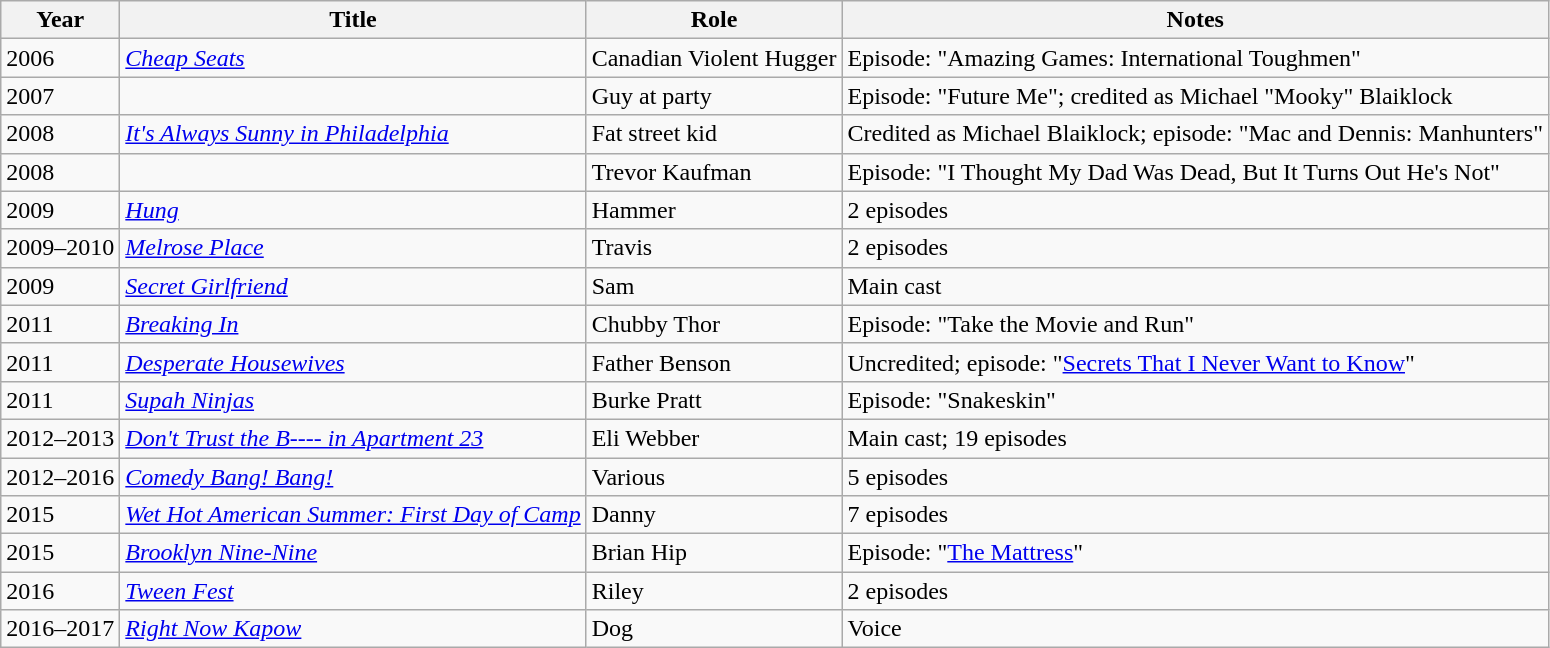<table class="wikitable sortable">
<tr>
<th>Year</th>
<th>Title</th>
<th>Role</th>
<th class="unsortable">Notes</th>
</tr>
<tr>
<td>2006</td>
<td><em><a href='#'>Cheap Seats</a></em></td>
<td>Canadian Violent Hugger</td>
<td>Episode: "Amazing Games: International Toughmen"</td>
</tr>
<tr>
<td>2007</td>
<td><em></em></td>
<td>Guy at party</td>
<td>Episode: "Future Me"; credited as Michael "Mooky" Blaiklock</td>
</tr>
<tr>
<td>2008</td>
<td><em><a href='#'>It's Always Sunny in Philadelphia</a></em></td>
<td>Fat street kid</td>
<td>Credited as Michael Blaiklock; episode: "Mac and Dennis: Manhunters"</td>
</tr>
<tr>
<td>2008</td>
<td><em></em></td>
<td>Trevor Kaufman</td>
<td>Episode: "I Thought My Dad Was Dead, But It Turns Out He's Not"</td>
</tr>
<tr>
<td>2009</td>
<td><em><a href='#'>Hung</a></em></td>
<td>Hammer</td>
<td>2 episodes</td>
</tr>
<tr>
<td>2009–2010</td>
<td><em><a href='#'>Melrose Place</a></em></td>
<td>Travis</td>
<td>2 episodes</td>
</tr>
<tr>
<td>2009</td>
<td><em><a href='#'>Secret Girlfriend</a></em></td>
<td>Sam</td>
<td>Main cast</td>
</tr>
<tr>
<td>2011</td>
<td><em><a href='#'>Breaking In</a></em></td>
<td>Chubby Thor</td>
<td>Episode: "Take the Movie and Run"</td>
</tr>
<tr>
<td>2011</td>
<td><em><a href='#'>Desperate Housewives</a></em></td>
<td>Father Benson</td>
<td>Uncredited; episode: "<a href='#'>Secrets That I Never Want to Know</a>"</td>
</tr>
<tr>
<td>2011</td>
<td><em><a href='#'>Supah Ninjas</a></em></td>
<td>Burke Pratt</td>
<td>Episode: "Snakeskin"</td>
</tr>
<tr>
<td>2012–2013</td>
<td><em><a href='#'>Don't Trust the B---- in Apartment 23</a></em></td>
<td>Eli Webber</td>
<td>Main cast; 19 episodes</td>
</tr>
<tr>
<td>2012–2016</td>
<td><em><a href='#'>Comedy Bang! Bang!</a></em></td>
<td>Various</td>
<td>5 episodes</td>
</tr>
<tr>
<td>2015</td>
<td><em><a href='#'>Wet Hot American Summer: First Day of Camp</a></em></td>
<td>Danny</td>
<td>7 episodes</td>
</tr>
<tr>
<td>2015</td>
<td><em><a href='#'>Brooklyn Nine-Nine</a></em></td>
<td>Brian Hip</td>
<td>Episode: "<a href='#'>The Mattress</a>"</td>
</tr>
<tr>
<td>2016</td>
<td><em><a href='#'>Tween Fest</a></em></td>
<td>Riley</td>
<td>2 episodes</td>
</tr>
<tr>
<td>2016–2017</td>
<td><em><a href='#'>Right Now Kapow</a></em></td>
<td>Dog</td>
<td>Voice</td>
</tr>
</table>
